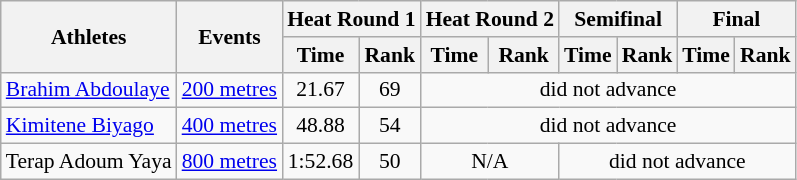<table class=wikitable style=font-size:90%>
<tr>
<th rowspan=2>Athletes</th>
<th rowspan=2>Events</th>
<th colspan=2>Heat Round 1</th>
<th colspan=2>Heat Round 2</th>
<th colspan=2>Semifinal</th>
<th colspan=2>Final</th>
</tr>
<tr>
<th>Time</th>
<th>Rank</th>
<th>Time</th>
<th>Rank</th>
<th>Time</th>
<th>Rank</th>
<th>Time</th>
<th>Rank</th>
</tr>
<tr>
<td><a href='#'>Brahim Abdoulaye</a></td>
<td><a href='#'>200 metres</a></td>
<td align=center>21.67</td>
<td align=center>69</td>
<td align=center colspan=6>did not advance</td>
</tr>
<tr>
<td><a href='#'>Kimitene Biyago</a></td>
<td><a href='#'>400 metres</a></td>
<td align=center>48.88</td>
<td align=center>54</td>
<td align=center colspan=6>did not advance</td>
</tr>
<tr>
<td>Terap Adoum Yaya</td>
<td><a href='#'>800 metres</a></td>
<td align=center>1:52.68</td>
<td align=center>50</td>
<td align=center colspan=2>N/A</td>
<td align=center colspan=4>did not advance</td>
</tr>
</table>
